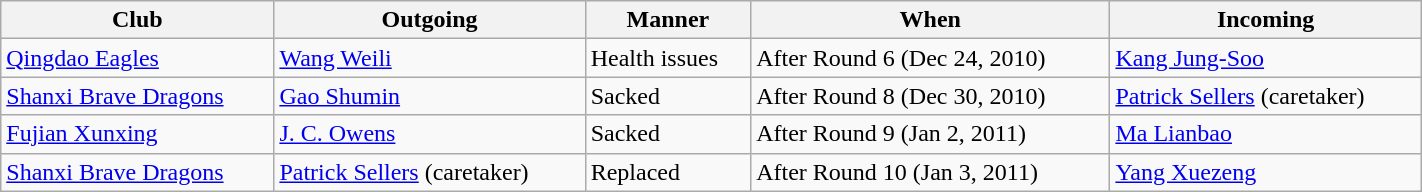<table class=wikitable width=75%>
<tr>
<th>Club</th>
<th>Outgoing</th>
<th>Manner</th>
<th>When</th>
<th>Incoming</th>
</tr>
<tr>
<td><a href='#'>Qingdao Eagles</a></td>
<td> <a href='#'>Wang Weili</a></td>
<td>Health issues</td>
<td>After Round 6 (Dec 24, 2010)</td>
<td> <a href='#'>Kang Jung-Soo</a></td>
</tr>
<tr>
<td><a href='#'>Shanxi Brave Dragons</a></td>
<td> <a href='#'>Gao Shumin</a></td>
<td>Sacked</td>
<td>After Round 8 (Dec 30, 2010)</td>
<td> <a href='#'>Patrick Sellers</a> (caretaker)</td>
</tr>
<tr>
<td><a href='#'>Fujian Xunxing</a></td>
<td> <a href='#'>J. C. Owens</a></td>
<td>Sacked</td>
<td>After Round 9 (Jan 2, 2011)</td>
<td> <a href='#'>Ma Lianbao</a></td>
</tr>
<tr>
<td><a href='#'>Shanxi Brave Dragons</a></td>
<td> <a href='#'>Patrick Sellers</a> (caretaker)</td>
<td>Replaced</td>
<td>After Round 10 (Jan 3, 2011)</td>
<td> <a href='#'>Yang Xuezeng</a></td>
</tr>
</table>
